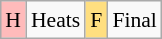<table class="wikitable" style="margin:0.5em auto; font-size:90%; line-height:1.25em; text-align:center;">
<tr>
<td style="background-color:#FFBBBB;">H</td>
<td>Heats</td>
<td style="background-color:#FFDF80;">F</td>
<td>Final</td>
</tr>
</table>
